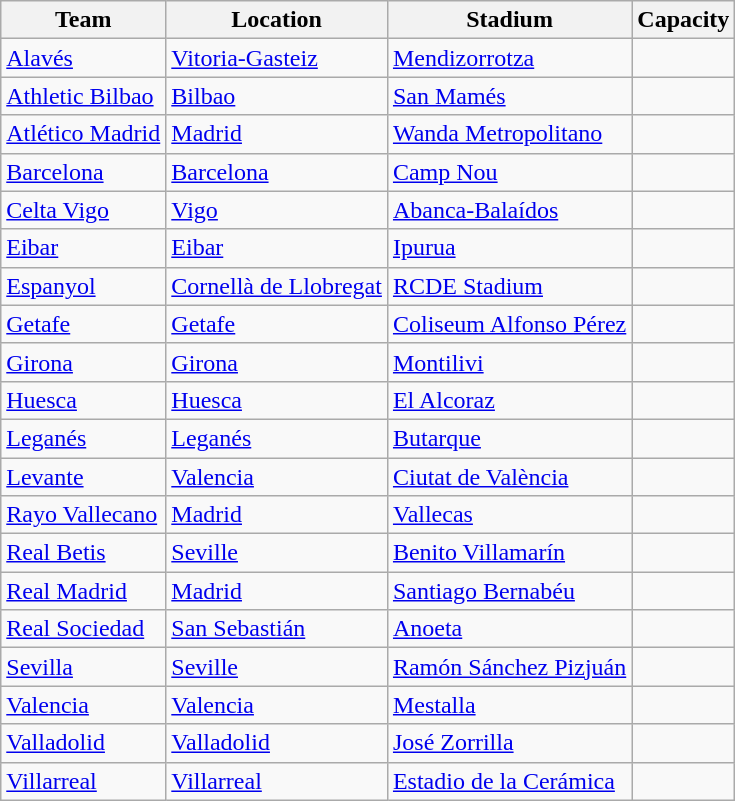<table class="wikitable sortable" style="text-align: left;">
<tr>
<th>Team</th>
<th>Location</th>
<th>Stadium</th>
<th>Capacity</th>
</tr>
<tr>
<td><a href='#'>Alavés</a></td>
<td><a href='#'>Vitoria-Gasteiz</a></td>
<td><a href='#'>Mendizorrotza</a></td>
<td align="center"></td>
</tr>
<tr>
<td><a href='#'>Athletic Bilbao</a></td>
<td><a href='#'>Bilbao</a></td>
<td><a href='#'>San Mamés</a></td>
<td align="center"></td>
</tr>
<tr>
<td><a href='#'>Atlético Madrid</a></td>
<td><a href='#'>Madrid</a></td>
<td><a href='#'>Wanda Metropolitano</a></td>
<td align="center"></td>
</tr>
<tr>
<td><a href='#'>Barcelona</a></td>
<td><a href='#'>Barcelona</a></td>
<td><a href='#'>Camp Nou</a></td>
<td align="center"></td>
</tr>
<tr>
<td><a href='#'>Celta Vigo</a></td>
<td><a href='#'>Vigo</a></td>
<td><a href='#'>Abanca-Balaídos</a></td>
<td align="center"></td>
</tr>
<tr>
<td><a href='#'>Eibar</a></td>
<td><a href='#'>Eibar</a></td>
<td><a href='#'>Ipurua</a></td>
<td align="center"></td>
</tr>
<tr>
<td><a href='#'>Espanyol</a></td>
<td><a href='#'>Cornellà de Llobregat</a></td>
<td><a href='#'>RCDE Stadium</a></td>
<td align="center"></td>
</tr>
<tr>
<td><a href='#'>Getafe</a></td>
<td><a href='#'>Getafe</a></td>
<td><a href='#'>Coliseum Alfonso Pérez</a></td>
<td align="center"></td>
</tr>
<tr>
<td><a href='#'>Girona</a></td>
<td><a href='#'>Girona</a></td>
<td><a href='#'>Montilivi</a></td>
<td align="center"></td>
</tr>
<tr>
<td><a href='#'>Huesca</a></td>
<td><a href='#'>Huesca</a></td>
<td><a href='#'>El Alcoraz</a></td>
<td align="center"></td>
</tr>
<tr>
<td><a href='#'>Leganés</a></td>
<td><a href='#'>Leganés</a></td>
<td><a href='#'>Butarque</a></td>
<td align="center"></td>
</tr>
<tr>
<td><a href='#'>Levante</a></td>
<td><a href='#'>Valencia</a></td>
<td><a href='#'>Ciutat de València</a></td>
<td align="center"></td>
</tr>
<tr>
<td><a href='#'>Rayo Vallecano</a></td>
<td><a href='#'>Madrid</a></td>
<td><a href='#'>Vallecas</a></td>
<td align="center"></td>
</tr>
<tr>
<td><a href='#'>Real Betis</a></td>
<td><a href='#'>Seville</a></td>
<td><a href='#'>Benito Villamarín</a></td>
<td align="center"></td>
</tr>
<tr>
<td><a href='#'>Real Madrid</a></td>
<td><a href='#'>Madrid</a></td>
<td><a href='#'>Santiago Bernabéu</a></td>
<td align="center"></td>
</tr>
<tr>
<td><a href='#'>Real Sociedad</a></td>
<td><a href='#'>San Sebastián</a></td>
<td><a href='#'>Anoeta</a></td>
<td align="center"></td>
</tr>
<tr>
<td><a href='#'>Sevilla</a></td>
<td><a href='#'>Seville</a></td>
<td><a href='#'>Ramón Sánchez Pizjuán</a></td>
<td align="center"></td>
</tr>
<tr>
<td><a href='#'>Valencia</a></td>
<td><a href='#'>Valencia</a></td>
<td><a href='#'>Mestalla</a></td>
<td align="center"></td>
</tr>
<tr>
<td><a href='#'>Valladolid</a></td>
<td><a href='#'>Valladolid</a></td>
<td><a href='#'>José Zorrilla</a></td>
<td align="center"></td>
</tr>
<tr>
<td><a href='#'>Villarreal</a></td>
<td><a href='#'>Villarreal</a></td>
<td><a href='#'>Estadio de la Cerámica</a></td>
<td align="center"></td>
</tr>
</table>
